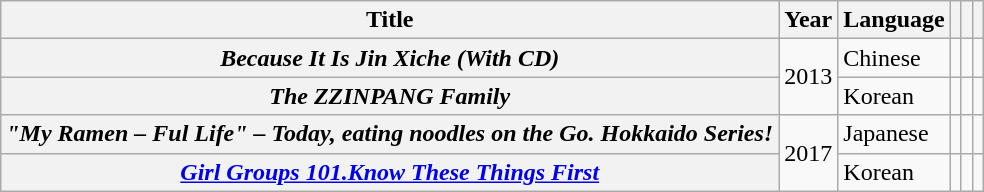<table class="wikitable plainrowheaders sortable">
<tr>
<th scope="col">Title</th>
<th scope="col">Year</th>
<th scope="col">Language</th>
<th scope="col"></th>
<th scope="col"></th>
<th scope="col" class="unsortable"></th>
</tr>
<tr>
<th scope="row"><em>Because It Is Jin Xiche (With CD)</em></th>
<td rowspan="2">2013</td>
<td>Chinese</td>
<td></td>
<td></td>
<td style="text-align:center;"></td>
</tr>
<tr>
<th scope="row"><em>The ZZINPANG Family</em></th>
<td>Korean</td>
<td></td>
<td></td>
<td style="text-align:center;"></td>
</tr>
<tr>
<th scope="row"><em>"My Ramen – Ful Life" – Today, eating noodles on the Go. Hokkaido Series!</em></th>
<td rowspan="2">2017</td>
<td>Japanese</td>
<td></td>
<td></td>
<td style="text-align:center;"></td>
</tr>
<tr>
<th scope="row"><em><a href='#'>Girl Groups 101.Know These Things First</a></em></th>
<td>Korean</td>
<td></td>
<td></td>
<td style="text-align:center;"></td>
</tr>
</table>
